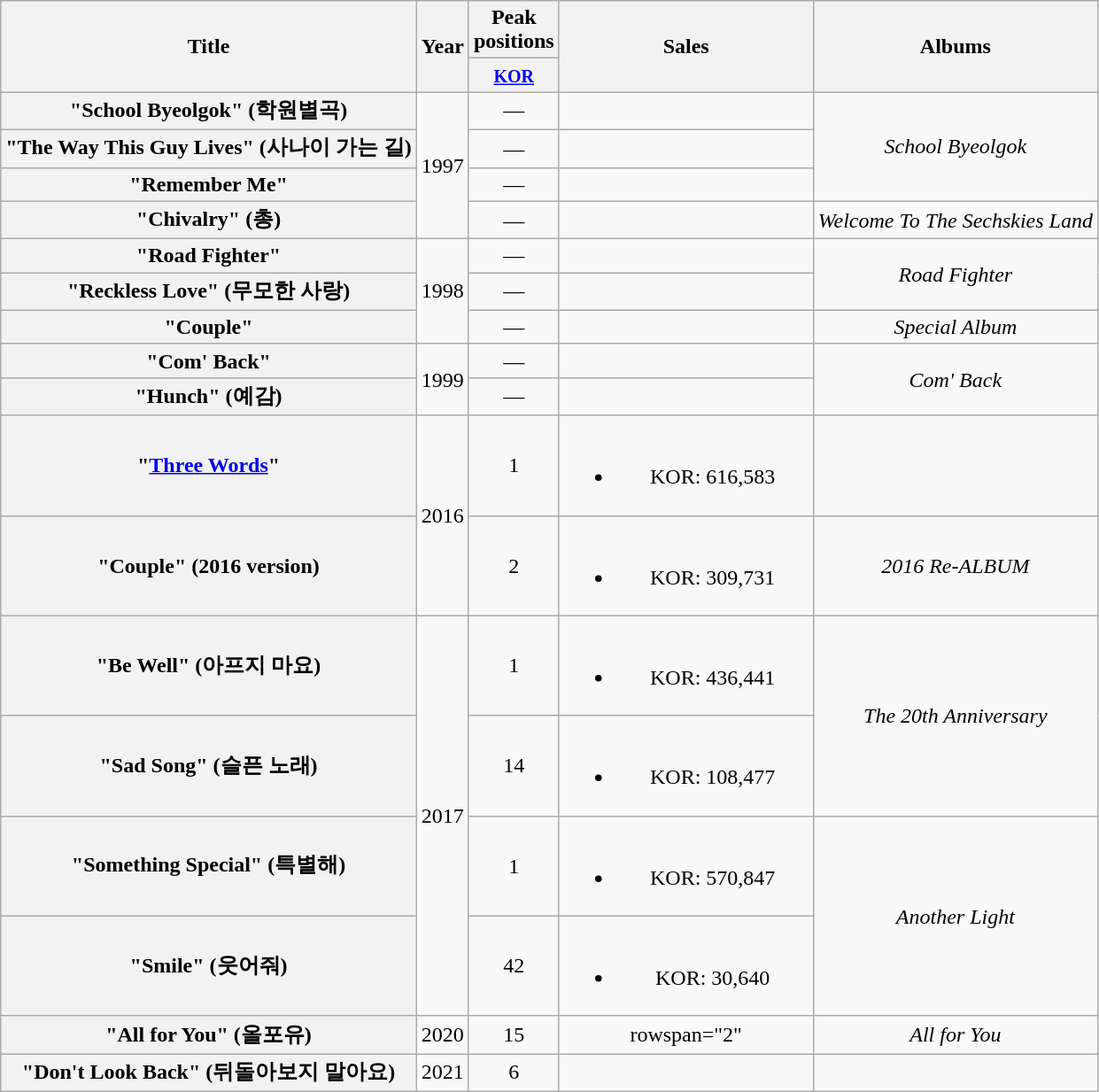<table class="wikitable plainrowheaders" style="text-align:center;">
<tr>
<th scope="col" rowspan="2">Title</th>
<th scope="col" rowspan="2">Year</th>
<th scope="col" colspan="1">Peak positions</th>
<th scope="col" rowspan="2" style="width:11.5em;">Sales</th>
<th scope="col" rowspan="2">Albums</th>
</tr>
<tr>
<th width="40"><small><a href='#'>KOR</a></small><br></th>
</tr>
<tr>
<th scope="row">"School Byeolgok" (학원별곡)</th>
<td rowspan="4">1997</td>
<td>—</td>
<td></td>
<td rowspan="3"><em>School Byeolgok</em></td>
</tr>
<tr>
<th scope="row">"The Way This Guy Lives" (사나이 가는 길)</th>
<td>—</td>
<td></td>
</tr>
<tr>
<th scope="row">"Remember Me"</th>
<td>—</td>
<td></td>
</tr>
<tr>
<th scope="row">"Chivalry" (총)</th>
<td>—</td>
<td></td>
<td><em>Welcome To The Sechskies Land</em></td>
</tr>
<tr>
<th scope="row">"Road Fighter"</th>
<td rowspan="3">1998</td>
<td>—</td>
<td></td>
<td rowspan="2"><em>Road Fighter</em></td>
</tr>
<tr>
<th scope="row">"Reckless Love" (무모한 사랑)</th>
<td>—</td>
<td></td>
</tr>
<tr>
<th scope="row">"Couple"</th>
<td>—</td>
<td></td>
<td><em>Special Album</em></td>
</tr>
<tr>
<th scope="row">"Com' Back"</th>
<td rowspan="2">1999</td>
<td>—</td>
<td></td>
<td rowspan="2"><em>Com' Back</em></td>
</tr>
<tr>
<th scope="row">"Hunch" (예감)</th>
<td>—</td>
<td></td>
</tr>
<tr>
<th scope="row">"<a href='#'>Three Words</a>"</th>
<td rowspan="2">2016</td>
<td>1</td>
<td><br><ul><li>KOR: 616,583</li></ul></td>
<td></td>
</tr>
<tr>
<th scope="row">"Couple" (2016 version)</th>
<td>2</td>
<td><br><ul><li>KOR: 309,731</li></ul></td>
<td><em>2016 Re-ALBUM</em></td>
</tr>
<tr>
<th scope="row">"Be Well" (아프지 마요)</th>
<td rowspan="4">2017</td>
<td>1</td>
<td><br><ul><li>KOR: 436,441</li></ul></td>
<td rowspan="2"><em>The 20th Anniversary</em></td>
</tr>
<tr>
<th scope="row">"Sad Song" (슬픈 노래)</th>
<td>14</td>
<td><br><ul><li>KOR: 108,477</li></ul></td>
</tr>
<tr>
<th scope="row">"Something Special" (특별해)</th>
<td>1</td>
<td><br><ul><li>KOR: 570,847</li></ul></td>
<td rowspan="2"><em>Another Light</em></td>
</tr>
<tr>
<th scope="row">"Smile" (웃어줘)</th>
<td>42</td>
<td><br><ul><li>KOR: 30,640</li></ul></td>
</tr>
<tr>
<th scope="row">"All for You" (올포유)</th>
<td>2020</td>
<td>15</td>
<td>rowspan="2" </td>
<td><em>All for You</em></td>
</tr>
<tr>
<th scope="row">"Don't Look Back" (뒤돌아보지 말아요)</th>
<td>2021</td>
<td>6</td>
<td></td>
</tr>
</table>
